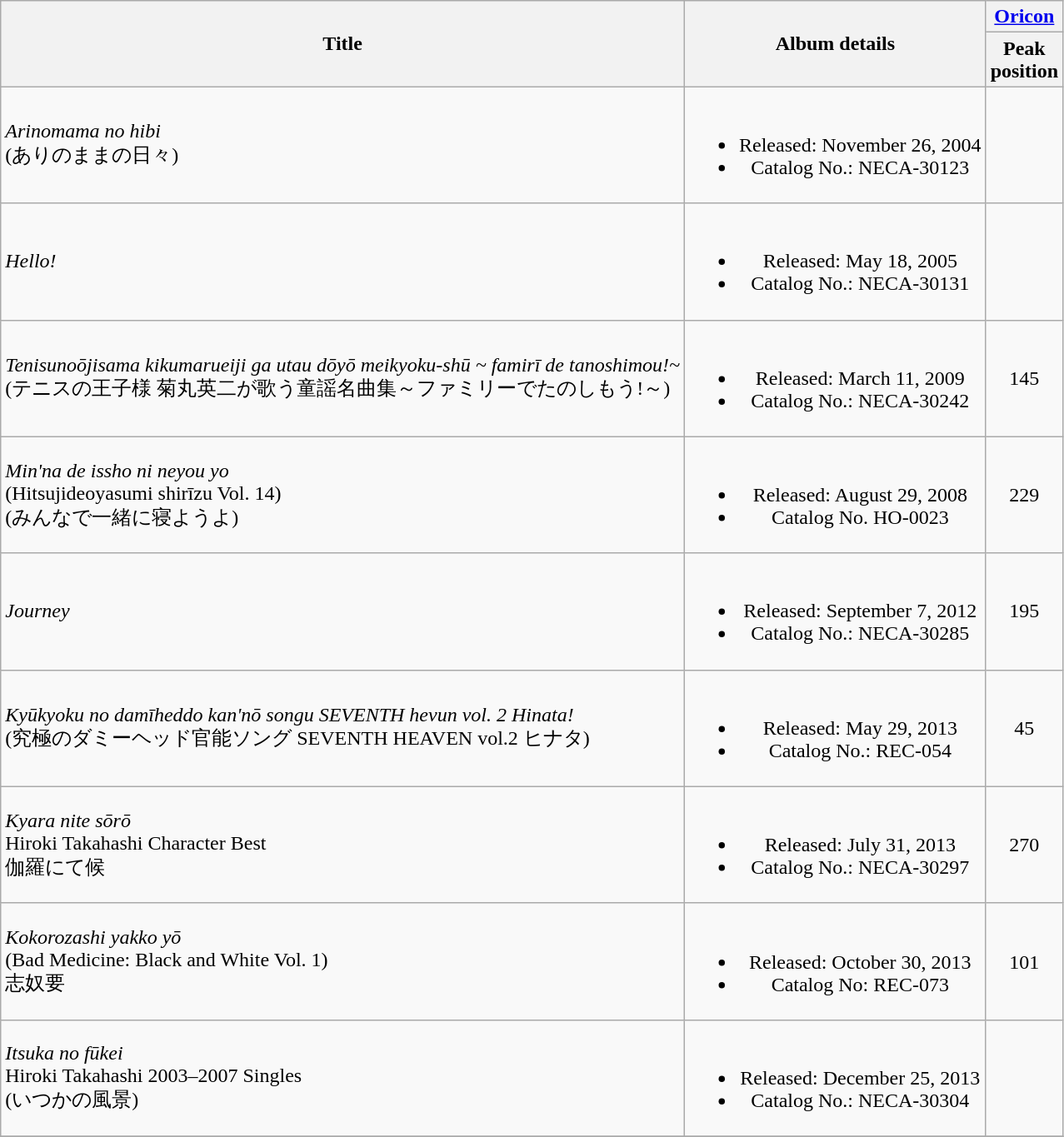<table class="wikitable plainrowheaders" style="text-align:center">
<tr>
<th rowspan=2; style=>Title</th>
<th rowspan=2; style=>Album details</th>
<th colspan=2; style=><a href='#'>Oricon</a><br></th>
</tr>
<tr>
<th style=>Peak<br>position</th>
</tr>
<tr>
<td align=left><em>Arinomama no hibi</em><br>(ありのままの日々)</td>
<td><br><ul><li>Released: November 26, 2004</li><li>Catalog No.: NECA-30123</li></ul></td>
<td> </td>
</tr>
<tr>
<td align=left><em>Hello!</em></td>
<td><br><ul><li>Released: May 18, 2005</li><li>Catalog No.: NECA-30131</li></ul></td>
<td> </td>
</tr>
<tr>
<td align=left><em>Tenisunoōjisama kikumarueiji ga utau dōyō meikyoku-shū ~ famirī de tanoshimou!~</em><br>(テニスの王子様 菊丸英二が歌う童謡名曲集～ファミリーでたのしもう!～)</td>
<td><br><ul><li>Released: March 11, 2009</li><li>Catalog No.: NECA-30242</li></ul></td>
<td>145</td>
</tr>
<tr>
<td align=left><em>Min'na de issho ni neyou yo</em> <br>(Hitsujideoyasumi shirīzu Vol. 14)<br>(みんなで一緒に寝ようよ)</td>
<td><br><ul><li>Released: August 29, 2008</li><li>Catalog No. HO-0023</li></ul></td>
<td>229</td>
</tr>
<tr>
<td align=left><em>Journey</em></td>
<td><br><ul><li>Released: September 7, 2012</li><li>Catalog No.: NECA-30285 </li></ul></td>
<td>195</td>
</tr>
<tr>
<td align=left><em>Kyūkyoku no damīheddo kan'nō songu SEVENTH hevun vol. 2 Hinata!</em><br>(究極のダミーヘッド官能ソング SEVENTH HEAVEN vol.2 ヒナタ)</td>
<td><br><ul><li>Released: May 29, 2013</li><li>Catalog No.: REC-054</li></ul></td>
<td>45</td>
</tr>
<tr>
<td align=left><em>Kyara nite sōrō</em><br>Hiroki Takahashi Character Best<br>伽羅にて候</td>
<td><br><ul><li>Released: July 31, 2013</li><li>Catalog No.: NECA-30297</li></ul></td>
<td>270</td>
</tr>
<tr>
<td align=left><em>Kokorozashi yakko yō</em><br>(Bad Medicine: Black and White Vol. 1)<br>志奴要</td>
<td><br><ul><li>Released: October 30, 2013</li><li>Catalog No: REC-073</li></ul></td>
<td>101</td>
</tr>
<tr>
<td align=left><em>Itsuka no fūkei</em><br>Hiroki Takahashi 2003–2007 Singles<br>(いつかの風景)</td>
<td><br><ul><li>Released: December 25, 2013</li><li>Catalog No.: NECA-30304</li></ul></td>
<td> </td>
</tr>
<tr>
</tr>
</table>
